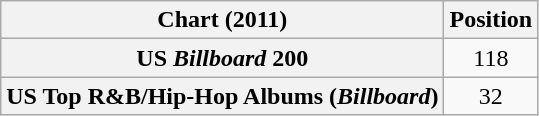<table class="wikitable sortable plainrowheaders" style="text-align:center">
<tr>
<th scope="col">Chart (2011)</th>
<th scope="col">Position</th>
</tr>
<tr>
<th scope="row">US <em>Billboard</em> 200</th>
<td>118</td>
</tr>
<tr>
<th scope="row">US Top R&B/Hip-Hop Albums (<em>Billboard</em>)</th>
<td>32</td>
</tr>
</table>
